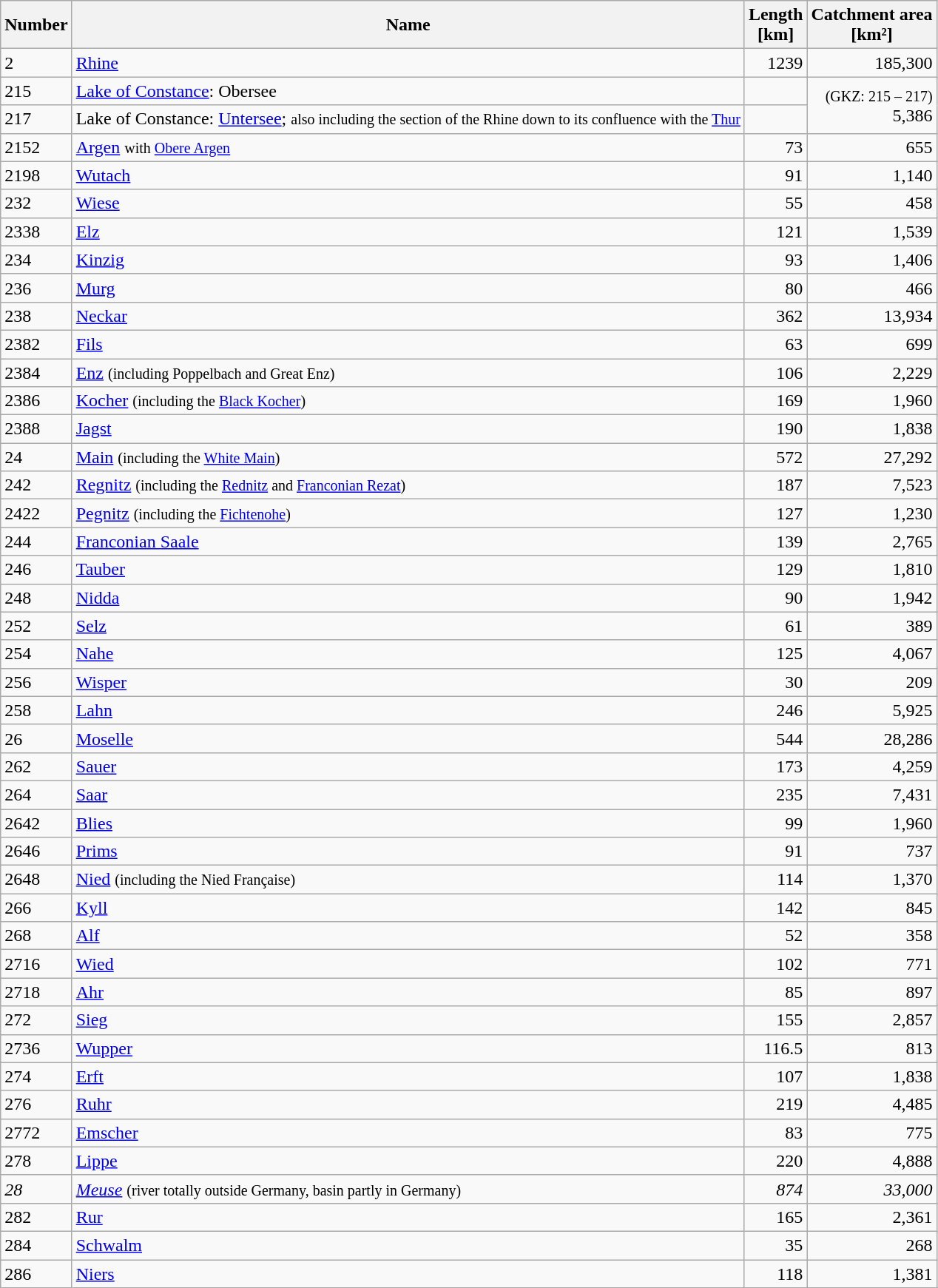<table class="wikitable sortable">
<tr>
<th>Number</th>
<th>Name</th>
<th>Length<br>[km]</th>
<th>Catchment area<br>[km²]</th>
</tr>
<tr>
<td style="text-align:left;">2</td>
<td style="text-align:left;"><a href='#'>Rhine</a></td>
<td style="text-align:right;">1239</td>
<td style="text-align:right;">185,300</td>
</tr>
<tr>
<td style="text-align:left;">215</td>
<td style="text-align:left;"><a href='#'>Lake of Constance</a>: Obersee</td>
<td style="text-align:right;"></td>
<td style="text-align:right;" rowspan="2"><small>(GKZ: 215 – 217)</small><br>5,386</td>
</tr>
<tr>
<td style="text-align:left;">217</td>
<td style="text-align:left;">Lake of Constance: <a href='#'>Untersee</a>; <small>also including the section of the Rhine down to its confluence with the <a href='#'>Thur</a></small></td>
<td style="text-align:right;"></td>
</tr>
<tr>
<td style="text-align:left;">2152</td>
<td style="text-align:left;"><a href='#'>Argen</a> <small>with <a href='#'>Obere Argen</a></small></td>
<td style="text-align:right;">73</td>
<td style="text-align:right;">655</td>
</tr>
<tr>
<td style="text-align:left;">2198</td>
<td style="text-align:left;"><a href='#'>Wutach</a></td>
<td style="text-align:right;">91</td>
<td style="text-align:right;">1,140</td>
</tr>
<tr>
<td style="text-align:left;">232</td>
<td style="text-align:left;"><a href='#'>Wiese</a></td>
<td style="text-align:right;">55</td>
<td style="text-align:right;">458</td>
</tr>
<tr>
<td style="text-align:left;">2338</td>
<td style="text-align:left;"><a href='#'>Elz</a></td>
<td style="text-align:right;">121</td>
<td style="text-align:right;">1,539</td>
</tr>
<tr>
<td style="text-align:left;">234</td>
<td style="text-align:left;"><a href='#'>Kinzig</a></td>
<td style="text-align:right;">93</td>
<td style="text-align:right;">1,406</td>
</tr>
<tr>
<td style="text-align:left;">236</td>
<td style="text-align:left;"><a href='#'>Murg</a></td>
<td style="text-align:right;">80</td>
<td style="text-align:right;">466</td>
</tr>
<tr>
<td style="text-align:left;">238</td>
<td style="text-align:left;"><a href='#'>Neckar</a></td>
<td style="text-align:right;">362</td>
<td style="text-align:right;">13,934</td>
</tr>
<tr>
<td style="text-align:left;">2382</td>
<td style="text-align:left;"><a href='#'>Fils</a></td>
<td style="text-align:right;">63</td>
<td style="text-align:right;">699</td>
</tr>
<tr>
<td style="text-align:left;">2384</td>
<td style="text-align:left;"><a href='#'>Enz</a> <small>(including Poppelbach and Great Enz)</small></td>
<td style="text-align:right;">106</td>
<td style="text-align:right;">2,229</td>
</tr>
<tr>
<td style="text-align:left;">2386</td>
<td style="text-align:left;"><a href='#'>Kocher</a> <small>(including the <a href='#'>Black Kocher</a>)</small></td>
<td style="text-align:right;">169</td>
<td style="text-align:right;">1,960</td>
</tr>
<tr>
<td style="text-align:left;">2388</td>
<td style="text-align:left;"><a href='#'>Jagst</a></td>
<td style="text-align:right;">190</td>
<td style="text-align:right;">1,838</td>
</tr>
<tr>
<td style="text-align:left;">24</td>
<td style="text-align:left;"><a href='#'>Main</a> <small>(including the <a href='#'>White Main</a>)</small></td>
<td style="text-align:right;">572</td>
<td style="text-align:right;">27,292</td>
</tr>
<tr>
<td style="text-align:left;">242</td>
<td style="text-align:left;"><a href='#'>Regnitz</a> <small>(including the <a href='#'>Rednitz</a> and <a href='#'>Franconian Rezat</a>)</small></td>
<td style="text-align:right;">187</td>
<td style="text-align:right;">7,523</td>
</tr>
<tr>
<td style="text-align:left;">2422</td>
<td style="text-align:left;"><a href='#'>Pegnitz</a> <small>(including the <a href='#'>Fichtenohe</a>)</small></td>
<td style="text-align:right;">127</td>
<td style="text-align:right;">1,230</td>
</tr>
<tr>
<td style="text-align:left;">244</td>
<td style="text-align:left;"><a href='#'>Franconian Saale</a></td>
<td style="text-align:right;">139</td>
<td style="text-align:right;">2,765</td>
</tr>
<tr>
<td style="text-align:left;">246</td>
<td style="text-align:left;"><a href='#'>Tauber</a></td>
<td style="text-align:right;">129</td>
<td style="text-align:right;">1,810</td>
</tr>
<tr>
<td style="text-align:left;">248</td>
<td style="text-align:left;"><a href='#'>Nidda</a></td>
<td style="text-align:right;">90</td>
<td style="text-align:right;">1,942</td>
</tr>
<tr>
<td style="text-align:left;">252</td>
<td style="text-align:left;"><a href='#'>Selz</a></td>
<td style="text-align:right;">61</td>
<td style="text-align:right;">389</td>
</tr>
<tr>
<td style="text-align:left;">254</td>
<td style="text-align:left;"><a href='#'>Nahe</a></td>
<td style="text-align:right;">125</td>
<td style="text-align:right;">4,067</td>
</tr>
<tr>
<td style="text-align:left;">256</td>
<td style="text-align:left;"><a href='#'>Wisper</a></td>
<td style="text-align:right;">30</td>
<td style="text-align:right;">209</td>
</tr>
<tr>
<td style="text-align:left;">258</td>
<td style="text-align:left;"><a href='#'>Lahn</a></td>
<td style="text-align:right;">246</td>
<td style="text-align:right;">5,925</td>
</tr>
<tr>
<td style="text-align:left;">26</td>
<td style="text-align:left;"><a href='#'>Moselle</a></td>
<td style="text-align:right;">544</td>
<td style="text-align:right;">28,286</td>
</tr>
<tr>
<td style="text-align:left;">262</td>
<td style="text-align:left;"><a href='#'>Sauer</a></td>
<td style="text-align:right;">173</td>
<td style="text-align:right;">4,259</td>
</tr>
<tr>
<td style="text-align:left;">264</td>
<td style="text-align:left;"><a href='#'>Saar</a></td>
<td style="text-align:right;">235</td>
<td style="text-align:right;">7,431</td>
</tr>
<tr>
<td style="text-align:left;">2642</td>
<td style="text-align:left;"><a href='#'>Blies</a></td>
<td style="text-align:right;">99</td>
<td style="text-align:right;">1,960</td>
</tr>
<tr>
<td style="text-align:left;">2646</td>
<td style="text-align:left;"><a href='#'>Prims</a></td>
<td style="text-align:right;">91</td>
<td style="text-align:right;">737</td>
</tr>
<tr>
<td style="text-align:left;">2648</td>
<td style="text-align:left;"><a href='#'>Nied</a> <small>(including the Nied Française)</small></td>
<td style="text-align:right;">114</td>
<td style="text-align:right;">1,370</td>
</tr>
<tr>
<td style="text-align:left;">266</td>
<td style="text-align:left;"><a href='#'>Kyll</a></td>
<td style="text-align:right;">142</td>
<td style="text-align:right;">845</td>
</tr>
<tr>
<td style="text-align:left;">268</td>
<td style="text-align:left;"><a href='#'>Alf</a></td>
<td style="text-align:right;">52</td>
<td style="text-align:right;">358</td>
</tr>
<tr>
<td style="text-align:left;">2716</td>
<td style="text-align:left;"><a href='#'>Wied</a></td>
<td style="text-align:right;">102</td>
<td style="text-align:right;">771</td>
</tr>
<tr>
<td style="text-align:left;">2718</td>
<td style="text-align:left;"><a href='#'>Ahr</a></td>
<td style="text-align:right;">85</td>
<td style="text-align:right;">897</td>
</tr>
<tr>
<td style="text-align:left;">272</td>
<td style="text-align:left;"><a href='#'>Sieg</a></td>
<td style="text-align:right;">155</td>
<td style="text-align:right;">2,857</td>
</tr>
<tr>
<td style="text-align:left;">2736</td>
<td style="text-align:left;"><a href='#'>Wupper</a></td>
<td style="text-align:right;">116.5</td>
<td style="text-align:right;">813</td>
</tr>
<tr>
<td style="text-align:left;">274</td>
<td style="text-align:left;"><a href='#'>Erft</a></td>
<td style="text-align:right;">107</td>
<td style="text-align:right;">1,838</td>
</tr>
<tr>
<td style="text-align:left;">276</td>
<td style="text-align:left;"><a href='#'>Ruhr</a></td>
<td style="text-align:right;">219</td>
<td style="text-align:right;">4,485</td>
</tr>
<tr>
<td style="text-align:left;">2772</td>
<td style="text-align:left;"><a href='#'>Emscher</a></td>
<td style="text-align:right;">83</td>
<td style="text-align:right;">775</td>
</tr>
<tr>
<td style="text-align:left;">278</td>
<td style="text-align:left;"><a href='#'>Lippe</a></td>
<td style="text-align:right;">220</td>
<td style="text-align:right;">4,888</td>
</tr>
<tr>
<td style="text-align:left;"><em>28</em></td>
<td style="text-align:left;"><em><a href='#'>Meuse</a></em> <small>(river totally outside Germany, basin partly in Germany)</small></td>
<td style="text-align:right;"><em>874</em></td>
<td style="text-align:right;"><em>33,000</em></td>
</tr>
<tr>
<td style="text-align:left;">282</td>
<td style="text-align:left;"><a href='#'>Rur</a></td>
<td style="text-align:right;">165</td>
<td style="text-align:right;">2,361</td>
</tr>
<tr>
<td style="text-align:left;">284</td>
<td style="text-align:left;"><a href='#'>Schwalm</a></td>
<td style="text-align:right;">35</td>
<td style="text-align:right;">268</td>
</tr>
<tr>
<td style="text-align:left;">286</td>
<td style="text-align:left;"><a href='#'>Niers</a></td>
<td style="text-align:right;">118</td>
<td style="text-align:right;">1,381</td>
</tr>
<tr>
</tr>
</table>
